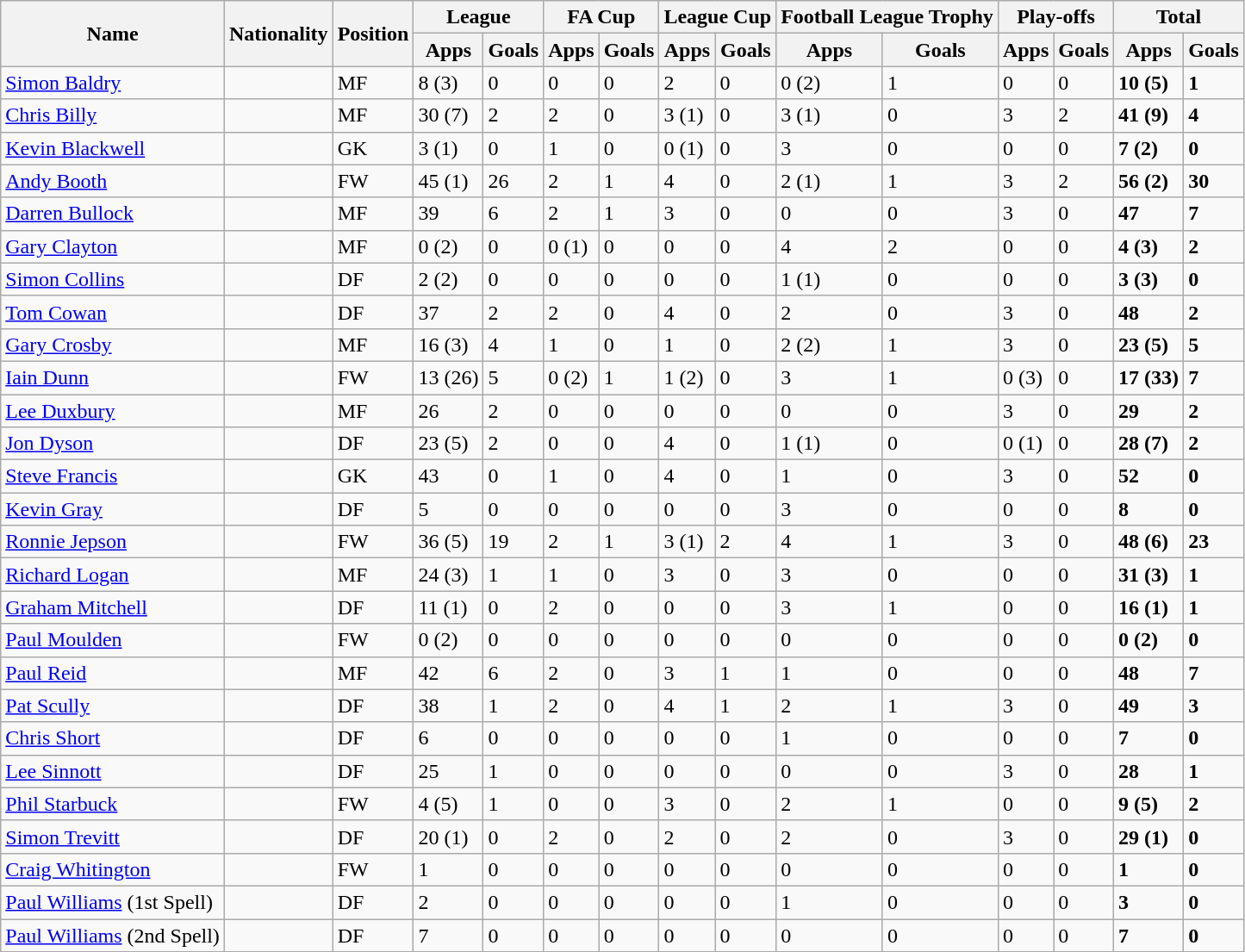<table class="wikitable sortable">
<tr>
<th scope=col rowspan=2>Name</th>
<th scope=col rowspan=2>Nationality</th>
<th scope=col rowspan=2>Position</th>
<th colspan=2>League</th>
<th colspan=2>FA Cup</th>
<th colspan=2>League Cup</th>
<th colspan=2>Football League Trophy</th>
<th colspan=2>Play-offs</th>
<th colspan=2>Total</th>
</tr>
<tr>
<th>Apps</th>
<th>Goals</th>
<th>Apps</th>
<th>Goals</th>
<th>Apps</th>
<th>Goals</th>
<th>Apps</th>
<th>Goals</th>
<th>Apps</th>
<th>Goals</th>
<th>Apps</th>
<th>Goals</th>
</tr>
<tr>
<td><a href='#'>Simon Baldry</a></td>
<td></td>
<td>MF</td>
<td>8 (3)</td>
<td>0</td>
<td>0</td>
<td>0</td>
<td>2</td>
<td>0</td>
<td>0 (2)</td>
<td>1</td>
<td>0</td>
<td>0</td>
<td><strong>10 (5)</strong></td>
<td><strong>1</strong></td>
</tr>
<tr>
<td><a href='#'>Chris Billy</a></td>
<td></td>
<td>MF</td>
<td>30 (7)</td>
<td>2</td>
<td>2</td>
<td>0</td>
<td>3 (1)</td>
<td>0</td>
<td>3 (1)</td>
<td>0</td>
<td>3</td>
<td>2</td>
<td><strong>41 (9)</strong></td>
<td><strong>4</strong></td>
</tr>
<tr>
<td><a href='#'>Kevin Blackwell</a></td>
<td></td>
<td>GK</td>
<td>3 (1)</td>
<td>0</td>
<td>1</td>
<td>0</td>
<td>0 (1)</td>
<td>0</td>
<td>3</td>
<td>0</td>
<td>0</td>
<td>0</td>
<td><strong>7 (2)</strong></td>
<td><strong>0</strong></td>
</tr>
<tr>
<td><a href='#'>Andy Booth</a></td>
<td></td>
<td>FW</td>
<td>45 (1)</td>
<td>26</td>
<td>2</td>
<td>1</td>
<td>4</td>
<td>0</td>
<td>2 (1)</td>
<td>1</td>
<td>3</td>
<td>2</td>
<td><strong>56 (2)</strong></td>
<td><strong>30</strong></td>
</tr>
<tr>
<td><a href='#'>Darren Bullock</a></td>
<td></td>
<td>MF</td>
<td>39</td>
<td>6</td>
<td>2</td>
<td>1</td>
<td>3</td>
<td>0</td>
<td>0</td>
<td>0</td>
<td>3</td>
<td>0</td>
<td><strong>47</strong></td>
<td><strong>7</strong></td>
</tr>
<tr>
<td><a href='#'>Gary Clayton</a></td>
<td></td>
<td>MF</td>
<td>0 (2)</td>
<td>0</td>
<td>0 (1)</td>
<td>0</td>
<td>0</td>
<td>0</td>
<td>4</td>
<td>2</td>
<td>0</td>
<td>0</td>
<td><strong>4 (3)</strong></td>
<td><strong>2</strong></td>
</tr>
<tr>
<td><a href='#'>Simon Collins</a></td>
<td></td>
<td>DF</td>
<td>2 (2)</td>
<td>0</td>
<td>0</td>
<td>0</td>
<td>0</td>
<td>0</td>
<td>1 (1)</td>
<td>0</td>
<td>0</td>
<td>0</td>
<td><strong>3 (3)</strong></td>
<td><strong>0</strong></td>
</tr>
<tr>
<td><a href='#'>Tom Cowan</a></td>
<td></td>
<td>DF</td>
<td>37</td>
<td>2</td>
<td>2</td>
<td>0</td>
<td>4</td>
<td>0</td>
<td>2</td>
<td>0</td>
<td>3</td>
<td>0</td>
<td><strong>48</strong></td>
<td><strong>2</strong></td>
</tr>
<tr>
<td><a href='#'>Gary Crosby</a></td>
<td></td>
<td>MF</td>
<td>16 (3)</td>
<td>4</td>
<td>1</td>
<td>0</td>
<td>1</td>
<td>0</td>
<td>2 (2)</td>
<td>1</td>
<td>3</td>
<td>0</td>
<td><strong>23 (5)</strong></td>
<td><strong>5</strong></td>
</tr>
<tr>
<td><a href='#'>Iain Dunn</a></td>
<td></td>
<td>FW</td>
<td>13 (26)</td>
<td>5</td>
<td>0 (2)</td>
<td>1</td>
<td>1 (2)</td>
<td>0</td>
<td>3</td>
<td>1</td>
<td>0 (3)</td>
<td>0</td>
<td><strong>17 (33)</strong></td>
<td><strong>7</strong></td>
</tr>
<tr>
<td><a href='#'>Lee Duxbury</a></td>
<td></td>
<td>MF</td>
<td>26</td>
<td>2</td>
<td>0</td>
<td>0</td>
<td>0</td>
<td>0</td>
<td>0</td>
<td>0</td>
<td>3</td>
<td>0</td>
<td><strong>29</strong></td>
<td><strong>2</strong></td>
</tr>
<tr>
<td><a href='#'>Jon Dyson</a></td>
<td></td>
<td>DF</td>
<td>23 (5)</td>
<td>2</td>
<td>0</td>
<td>0</td>
<td>4</td>
<td>0</td>
<td>1 (1)</td>
<td>0</td>
<td>0 (1)</td>
<td>0</td>
<td><strong>28 (7)</strong></td>
<td><strong>2</strong></td>
</tr>
<tr>
<td><a href='#'>Steve Francis</a></td>
<td></td>
<td>GK</td>
<td>43</td>
<td>0</td>
<td>1</td>
<td>0</td>
<td>4</td>
<td>0</td>
<td>1</td>
<td>0</td>
<td>3</td>
<td>0</td>
<td><strong>52</strong></td>
<td><strong>0</strong></td>
</tr>
<tr>
<td><a href='#'>Kevin Gray</a></td>
<td></td>
<td>DF</td>
<td>5</td>
<td>0</td>
<td>0</td>
<td>0</td>
<td>0</td>
<td>0</td>
<td>3</td>
<td>0</td>
<td>0</td>
<td>0</td>
<td><strong>8</strong></td>
<td><strong>0</strong></td>
</tr>
<tr>
<td><a href='#'>Ronnie Jepson</a></td>
<td></td>
<td>FW</td>
<td>36 (5)</td>
<td>19</td>
<td>2</td>
<td>1</td>
<td>3 (1)</td>
<td>2</td>
<td>4</td>
<td>1</td>
<td>3</td>
<td>0</td>
<td><strong>48 (6)</strong></td>
<td><strong>23</strong></td>
</tr>
<tr>
<td><a href='#'>Richard Logan</a></td>
<td></td>
<td>MF</td>
<td>24 (3)</td>
<td>1</td>
<td>1</td>
<td>0</td>
<td>3</td>
<td>0</td>
<td>3</td>
<td>0</td>
<td>0</td>
<td>0</td>
<td><strong>31 (3)</strong></td>
<td><strong>1</strong></td>
</tr>
<tr>
<td><a href='#'>Graham Mitchell</a></td>
<td></td>
<td>DF</td>
<td>11 (1)</td>
<td>0</td>
<td>2</td>
<td>0</td>
<td>0</td>
<td>0</td>
<td>3</td>
<td>1</td>
<td>0</td>
<td>0</td>
<td><strong>16 (1)</strong></td>
<td><strong>1</strong></td>
</tr>
<tr>
<td><a href='#'>Paul Moulden</a></td>
<td></td>
<td>FW</td>
<td>0 (2)</td>
<td>0</td>
<td>0</td>
<td>0</td>
<td>0</td>
<td>0</td>
<td>0</td>
<td>0</td>
<td>0</td>
<td>0</td>
<td><strong>0 (2)</strong></td>
<td><strong>0</strong></td>
</tr>
<tr>
<td><a href='#'>Paul Reid</a></td>
<td></td>
<td>MF</td>
<td>42</td>
<td>6</td>
<td>2</td>
<td>0</td>
<td>3</td>
<td>1</td>
<td>1</td>
<td>0</td>
<td>0</td>
<td>0</td>
<td><strong>48</strong></td>
<td><strong>7</strong></td>
</tr>
<tr>
<td><a href='#'>Pat Scully</a></td>
<td></td>
<td>DF</td>
<td>38</td>
<td>1</td>
<td>2</td>
<td>0</td>
<td>4</td>
<td>1</td>
<td>2</td>
<td>1</td>
<td>3</td>
<td>0</td>
<td><strong>49</strong></td>
<td><strong>3</strong></td>
</tr>
<tr>
<td><a href='#'>Chris Short</a></td>
<td></td>
<td>DF</td>
<td>6</td>
<td>0</td>
<td>0</td>
<td>0</td>
<td>0</td>
<td>0</td>
<td>1</td>
<td>0</td>
<td>0</td>
<td>0</td>
<td><strong>7</strong></td>
<td><strong>0</strong></td>
</tr>
<tr>
<td><a href='#'>Lee Sinnott</a></td>
<td></td>
<td>DF</td>
<td>25</td>
<td>1</td>
<td>0</td>
<td>0</td>
<td>0</td>
<td>0</td>
<td>0</td>
<td>0</td>
<td>3</td>
<td>0</td>
<td><strong>28</strong></td>
<td><strong>1</strong></td>
</tr>
<tr>
<td><a href='#'>Phil Starbuck</a></td>
<td></td>
<td>FW</td>
<td>4 (5)</td>
<td>1</td>
<td>0</td>
<td>0</td>
<td>3</td>
<td>0</td>
<td>2</td>
<td>1</td>
<td>0</td>
<td>0</td>
<td><strong>9 (5)</strong></td>
<td><strong>2</strong></td>
</tr>
<tr>
<td><a href='#'>Simon Trevitt</a></td>
<td></td>
<td>DF</td>
<td>20 (1)</td>
<td>0</td>
<td>2</td>
<td>0</td>
<td>2</td>
<td>0</td>
<td>2</td>
<td>0</td>
<td>3</td>
<td>0</td>
<td><strong>29 (1)</strong></td>
<td><strong>0</strong></td>
</tr>
<tr>
<td><a href='#'>Craig Whitington</a></td>
<td></td>
<td>FW</td>
<td>1</td>
<td>0</td>
<td>0</td>
<td>0</td>
<td>0</td>
<td>0</td>
<td>0</td>
<td>0</td>
<td>0</td>
<td>0</td>
<td><strong>1</strong></td>
<td><strong>0</strong></td>
</tr>
<tr>
<td><a href='#'>Paul Williams</a> (1st Spell)</td>
<td></td>
<td>DF</td>
<td>2</td>
<td>0</td>
<td>0</td>
<td>0</td>
<td>0</td>
<td>0</td>
<td>1</td>
<td>0</td>
<td>0</td>
<td>0</td>
<td><strong>3</strong></td>
<td><strong>0</strong></td>
</tr>
<tr>
<td><a href='#'>Paul Williams</a> (2nd Spell)</td>
<td></td>
<td>DF</td>
<td>7</td>
<td>0</td>
<td>0</td>
<td>0</td>
<td>0</td>
<td>0</td>
<td>0</td>
<td>0</td>
<td>0</td>
<td>0</td>
<td><strong>7</strong></td>
<td><strong>0</strong></td>
</tr>
<tr>
</tr>
</table>
